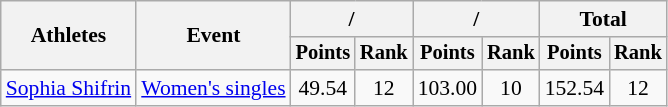<table class="wikitable" style="font-size:90%">
<tr>
<th rowspan="2">Athletes</th>
<th rowspan="2">Event</th>
<th colspan="2">/</th>
<th colspan="2">/</th>
<th colspan="2">Total</th>
</tr>
<tr style="font-size:95%">
<th>Points</th>
<th>Rank</th>
<th>Points</th>
<th>Rank</th>
<th>Points</th>
<th>Rank</th>
</tr>
<tr align=center>
<td align=left><a href='#'>Sophia Shifrin</a></td>
<td align=left><a href='#'>Women's singles</a></td>
<td>49.54</td>
<td>12</td>
<td>103.00</td>
<td>10</td>
<td>152.54</td>
<td>12</td>
</tr>
</table>
